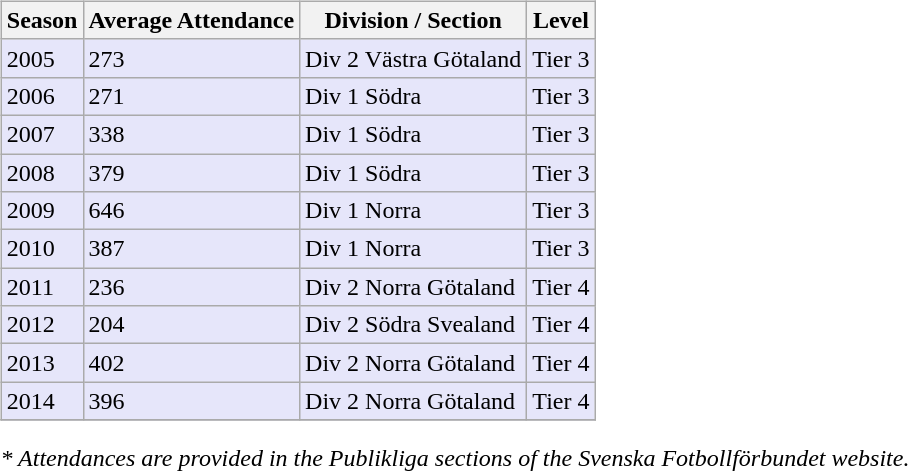<table>
<tr>
<td valign="top" width=0%><br><table class="wikitable">
<tr style="background:#f0f6fa;">
<th><strong>Season</strong></th>
<th><strong>Average Attendance</strong></th>
<th><strong>Division / Section</strong></th>
<th><strong>Level</strong></th>
</tr>
<tr>
<td style="background:#E6E6FA;">2005</td>
<td style="background:#E6E6FA;">273</td>
<td style="background:#E6E6FA;">Div 2 Västra Götaland</td>
<td style="background:#E6E6FA;">Tier 3</td>
</tr>
<tr>
<td style="background:#E6E6FA;">2006</td>
<td style="background:#E6E6FA;">271</td>
<td style="background:#E6E6FA;">Div 1 Södra</td>
<td style="background:#E6E6FA;">Tier 3</td>
</tr>
<tr>
<td style="background:#E6E6FA;">2007</td>
<td style="background:#E6E6FA;">338</td>
<td style="background:#E6E6FA;">Div 1 Södra</td>
<td style="background:#E6E6FA;">Tier 3</td>
</tr>
<tr>
<td style="background:#E6E6FA;">2008</td>
<td style="background:#E6E6FA;">379</td>
<td style="background:#E6E6FA;">Div 1 Södra</td>
<td style="background:#E6E6FA;">Tier 3</td>
</tr>
<tr>
<td style="background:#E6E6FA;">2009</td>
<td style="background:#E6E6FA;">646</td>
<td style="background:#E6E6FA;">Div 1 Norra</td>
<td style="background:#E6E6FA;">Tier 3</td>
</tr>
<tr>
<td style="background:#E6E6FA;">2010</td>
<td style="background:#E6E6FA;">387</td>
<td style="background:#E6E6FA;">Div 1 Norra</td>
<td style="background:#E6E6FA;">Tier 3</td>
</tr>
<tr>
<td style="background:#E6E6FA;">2011</td>
<td style="background:#E6E6FA;">236</td>
<td style="background:#E6E6FA;">Div 2 Norra Götaland</td>
<td style="background:#E6E6FA;">Tier 4</td>
</tr>
<tr>
<td style="background:#E6E6FA;">2012</td>
<td style="background:#E6E6FA;">204</td>
<td style="background:#E6E6FA;">Div 2 Södra Svealand</td>
<td style="background:#E6E6FA;">Tier 4</td>
</tr>
<tr>
<td style="background:#E6E6FA;">2013</td>
<td style="background:#E6E6FA;">402</td>
<td style="background:#E6E6FA;">Div 2 Norra Götaland</td>
<td style="background:#E6E6FA;">Tier 4</td>
</tr>
<tr>
<td style="background:#E6E6FA;">2014</td>
<td style="background:#E6E6FA;">396</td>
<td style="background:#E6E6FA;">Div 2 Norra Götaland</td>
<td style="background:#E6E6FA;">Tier 4</td>
</tr>
<tr>
</tr>
</table>
<em>* Attendances are provided in the Publikliga sections of the Svenska Fotbollförbundet website.</em></td>
</tr>
</table>
